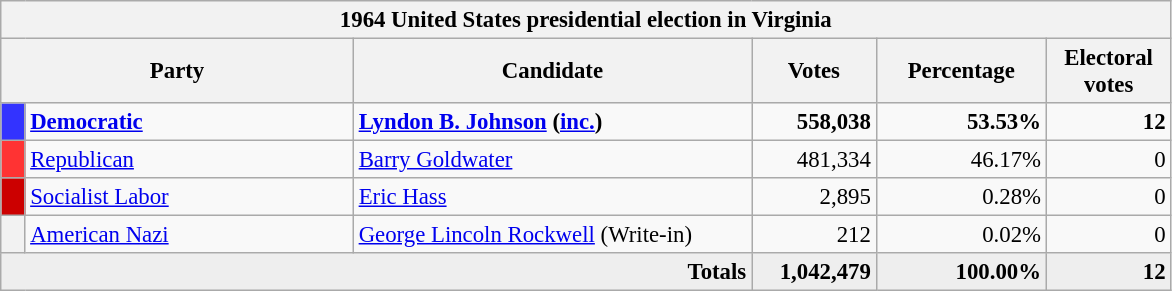<table class="wikitable" style="font-size: 95%;">
<tr>
<th colspan="6">1964 United States presidential election in Virginia</th>
</tr>
<tr>
<th colspan="2" style="width: 15em">Party</th>
<th style="width: 17em">Candidate</th>
<th style="width: 5em">Votes</th>
<th style="width: 7em">Percentage</th>
<th style="width: 5em">Electoral votes</th>
</tr>
<tr>
<th style="background:#33f; width:3px;"></th>
<td style="width: 130px"><strong><a href='#'>Democratic</a></strong></td>
<td><strong><a href='#'>Lyndon B. Johnson</a></strong> <strong>(<a href='#'>inc.</a>)</strong></td>
<td style="text-align:right;"><strong>558,038</strong></td>
<td style="text-align:right;"><strong>53.53%</strong></td>
<td style="text-align:right;"><strong>12</strong></td>
</tr>
<tr>
<th style="background:#f33; width:3px;"></th>
<td style="width: 130px"><a href='#'>Republican</a></td>
<td><a href='#'>Barry Goldwater</a></td>
<td style="text-align:right;">481,334</td>
<td style="text-align:right;">46.17%</td>
<td style="text-align:right;">0</td>
</tr>
<tr>
<th style="background:#CC0000; width:3px;"></th>
<td style="width: 130px"><a href='#'>Socialist Labor</a></td>
<td><a href='#'>Eric Hass</a></td>
<td style="text-align:right;">2,895</td>
<td style="text-align:right;">0.28%</td>
<td style="text-align:right;">0</td>
</tr>
<tr>
<th></th>
<td><a href='#'>American Nazi</a></td>
<td><a href='#'>George Lincoln Rockwell</a> (Write-in)</td>
<td style="text-align:right;">212</td>
<td style="text-align:right;">0.02%</td>
<td style="text-align:right;">0</td>
</tr>
<tr style="background:#eee; text-align:right;">
<td colspan="3"><strong>Totals</strong></td>
<td><strong>1,042,479</strong></td>
<td><strong>100.00%</strong></td>
<td><strong>12</strong></td>
</tr>
</table>
